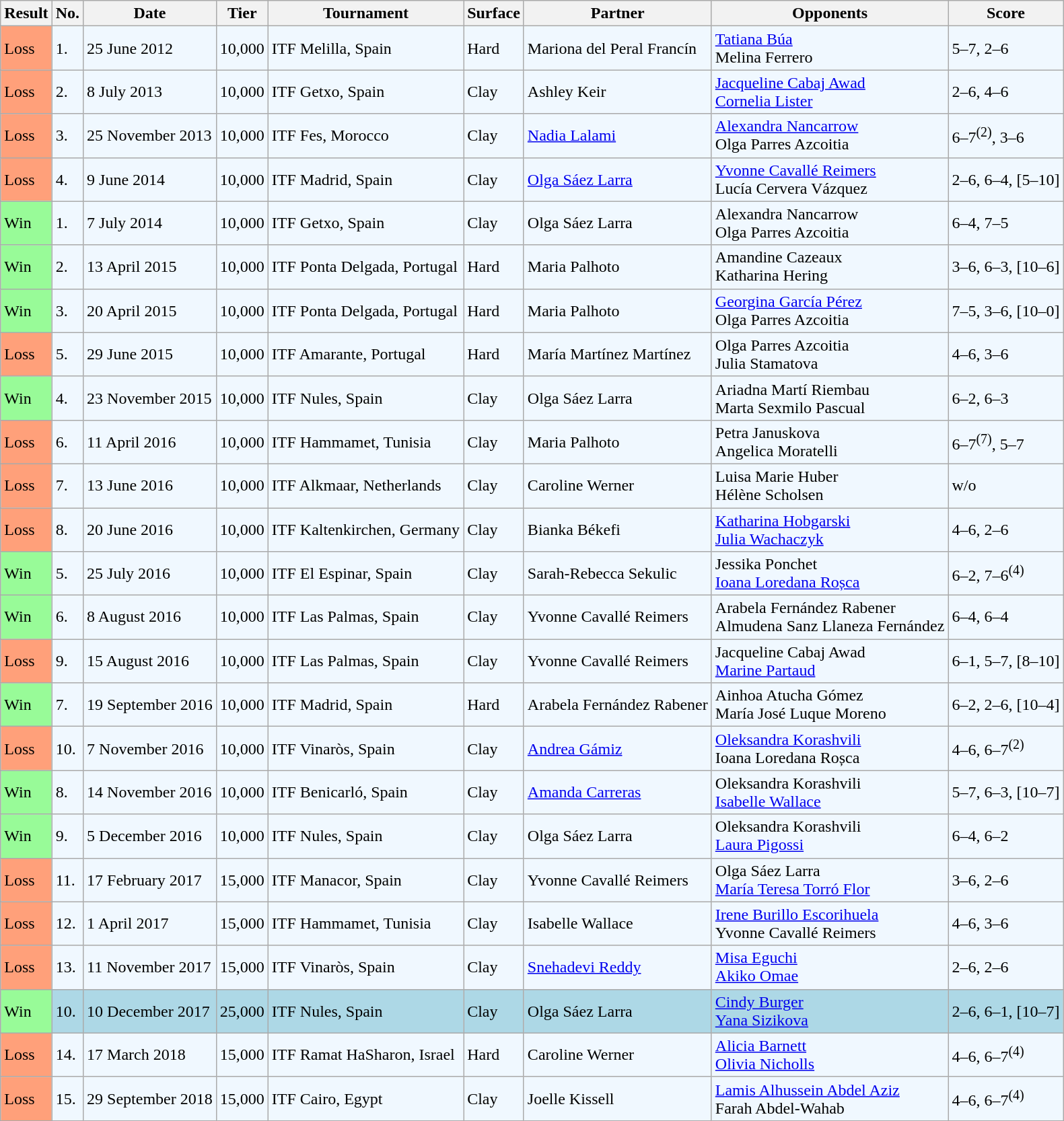<table class="sortable wikitable">
<tr>
<th>Result</th>
<th>No.</th>
<th>Date</th>
<th>Tier</th>
<th>Tournament</th>
<th>Surface</th>
<th>Partner</th>
<th>Opponents</th>
<th class="unsortable">Score</th>
</tr>
<tr style="background:#f0f8ff;">
<td style="background:#ffa07a;">Loss</td>
<td>1.</td>
<td>25 June 2012</td>
<td>10,000</td>
<td>ITF Melilla, Spain</td>
<td>Hard</td>
<td> Mariona del Peral Francín</td>
<td> <a href='#'>Tatiana Búa</a> <br>  Melina Ferrero</td>
<td>5–7, 2–6</td>
</tr>
<tr style="background:#f0f8ff;">
<td style="background:#ffa07a;">Loss</td>
<td>2.</td>
<td>8 July 2013</td>
<td>10,000</td>
<td>ITF Getxo, Spain</td>
<td>Clay</td>
<td> Ashley Keir</td>
<td> <a href='#'>Jacqueline Cabaj Awad</a> <br>  <a href='#'>Cornelia Lister</a></td>
<td>2–6, 4–6</td>
</tr>
<tr style="background:#f0f8ff;">
<td style="background:#ffa07a;">Loss</td>
<td>3.</td>
<td>25 November 2013</td>
<td>10,000</td>
<td>ITF Fes, Morocco</td>
<td>Clay</td>
<td> <a href='#'>Nadia Lalami</a></td>
<td> <a href='#'>Alexandra Nancarrow</a> <br>  Olga Parres Azcoitia</td>
<td>6–7<sup>(2)</sup>, 3–6</td>
</tr>
<tr style="background:#f0f8ff;">
<td style="background:#ffa07a;">Loss</td>
<td>4.</td>
<td>9 June 2014</td>
<td>10,000</td>
<td>ITF Madrid, Spain</td>
<td>Clay</td>
<td> <a href='#'>Olga Sáez Larra</a></td>
<td> <a href='#'>Yvonne Cavallé Reimers</a> <br>  Lucía Cervera Vázquez</td>
<td>2–6, 6–4, [5–10]</td>
</tr>
<tr style="background:#f0f8ff;">
<td style="background:#98fb98;">Win</td>
<td>1.</td>
<td>7 July 2014</td>
<td>10,000</td>
<td>ITF Getxo, Spain</td>
<td>Clay</td>
<td> Olga Sáez Larra</td>
<td> Alexandra Nancarrow <br>  Olga Parres Azcoitia</td>
<td>6–4, 7–5</td>
</tr>
<tr style="background:#f0f8ff;">
<td style="background:#98fb98;">Win</td>
<td>2.</td>
<td>13 April 2015</td>
<td>10,000</td>
<td>ITF Ponta Delgada, Portugal</td>
<td>Hard</td>
<td> Maria Palhoto</td>
<td> Amandine Cazeaux <br>  Katharina Hering</td>
<td>3–6, 6–3, [10–6]</td>
</tr>
<tr style="background:#f0f8ff;">
<td style="background:#98fb98;">Win</td>
<td>3.</td>
<td>20 April 2015</td>
<td>10,000</td>
<td>ITF Ponta Delgada, Portugal</td>
<td>Hard</td>
<td> Maria Palhoto</td>
<td> <a href='#'>Georgina García Pérez</a> <br>  Olga Parres Azcoitia</td>
<td>7–5, 3–6, [10–0]</td>
</tr>
<tr style="background:#f0f8ff;">
<td style="background:#ffa07a;">Loss</td>
<td>5.</td>
<td>29 June 2015</td>
<td>10,000</td>
<td>ITF Amarante, Portugal</td>
<td>Hard</td>
<td> María Martínez Martínez</td>
<td> Olga Parres Azcoitia <br>  Julia Stamatova</td>
<td>4–6, 3–6</td>
</tr>
<tr style="background:#f0f8ff;">
<td style="background:#98fb98;">Win</td>
<td>4.</td>
<td>23 November 2015</td>
<td>10,000</td>
<td>ITF Nules, Spain</td>
<td>Clay</td>
<td> Olga Sáez Larra</td>
<td> Ariadna Martí Riembau <br>  Marta Sexmilo Pascual</td>
<td>6–2, 6–3</td>
</tr>
<tr style="background:#f0f8ff;">
<td style="background:#ffa07a;">Loss</td>
<td>6.</td>
<td>11 April 2016</td>
<td>10,000</td>
<td>ITF Hammamet, Tunisia</td>
<td>Clay</td>
<td> Maria Palhoto</td>
<td> Petra Januskova <br>  Angelica Moratelli</td>
<td>6–7<sup>(7)</sup>, 5–7</td>
</tr>
<tr style="background:#f0f8ff;">
<td style="background:#ffa07a;">Loss</td>
<td>7.</td>
<td>13 June 2016</td>
<td>10,000</td>
<td>ITF Alkmaar, Netherlands</td>
<td>Clay</td>
<td> Caroline Werner</td>
<td> Luisa Marie Huber <br>  Hélène Scholsen</td>
<td>w/o</td>
</tr>
<tr style="background:#f0f8ff;">
<td style="background:#ffa07a;">Loss</td>
<td>8.</td>
<td>20 June 2016</td>
<td>10,000</td>
<td>ITF Kaltenkirchen, Germany</td>
<td>Clay</td>
<td> Bianka Békefi</td>
<td> <a href='#'>Katharina Hobgarski</a> <br>  <a href='#'>Julia Wachaczyk</a></td>
<td>4–6, 2–6</td>
</tr>
<tr style="background:#f0f8ff;">
<td style="background:#98fb98;">Win</td>
<td>5.</td>
<td>25 July 2016</td>
<td>10,000</td>
<td>ITF El Espinar, Spain</td>
<td>Clay</td>
<td> Sarah-Rebecca Sekulic</td>
<td> Jessika Ponchet <br>  <a href='#'>Ioana Loredana Roșca</a></td>
<td>6–2, 7–6<sup>(4)</sup></td>
</tr>
<tr style="background:#f0f8ff;">
<td style="background:#98fb98;">Win</td>
<td>6.</td>
<td>8 August 2016</td>
<td>10,000</td>
<td>ITF Las Palmas, Spain</td>
<td>Clay</td>
<td> Yvonne Cavallé Reimers</td>
<td> Arabela Fernández Rabener <br>  Almudena Sanz Llaneza Fernández</td>
<td>6–4, 6–4</td>
</tr>
<tr style="background:#f0f8ff;">
<td style="background:#ffa07a;">Loss</td>
<td>9.</td>
<td>15 August 2016</td>
<td>10,000</td>
<td>ITF Las Palmas, Spain</td>
<td>Clay</td>
<td> Yvonne Cavallé Reimers</td>
<td> Jacqueline Cabaj Awad <br>  <a href='#'>Marine Partaud</a></td>
<td>6–1, 5–7, [8–10]</td>
</tr>
<tr style="background:#f0f8ff;">
<td style="background:#98fb98;">Win</td>
<td>7.</td>
<td>19 September 2016</td>
<td>10,000</td>
<td>ITF Madrid, Spain</td>
<td>Hard</td>
<td> Arabela Fernández Rabener</td>
<td> Ainhoa Atucha Gómez <br>  María José Luque Moreno</td>
<td>6–2, 2–6, [10–4]</td>
</tr>
<tr style="background:#f0f8ff;">
<td style="background:#ffa07a;">Loss</td>
<td>10.</td>
<td>7 November 2016</td>
<td>10,000</td>
<td>ITF Vinaròs, Spain</td>
<td>Clay</td>
<td> <a href='#'>Andrea Gámiz</a></td>
<td> <a href='#'>Oleksandra Korashvili</a> <br>  Ioana Loredana Roșca</td>
<td>4–6, 6–7<sup>(2)</sup></td>
</tr>
<tr style="background:#f0f8ff;">
<td style="background:#98fb98;">Win</td>
<td>8.</td>
<td>14 November 2016</td>
<td>10,000</td>
<td>ITF Benicarló, Spain</td>
<td>Clay</td>
<td> <a href='#'>Amanda Carreras</a></td>
<td> Oleksandra Korashvili <br>  <a href='#'>Isabelle Wallace</a></td>
<td>5–7, 6–3, [10–7]</td>
</tr>
<tr style="background:#f0f8ff;">
<td style="background:#98fb98;">Win</td>
<td>9.</td>
<td>5 December 2016</td>
<td>10,000</td>
<td>ITF Nules, Spain</td>
<td>Clay</td>
<td> Olga Sáez Larra</td>
<td> Oleksandra Korashvili <br>  <a href='#'>Laura Pigossi</a></td>
<td>6–4, 6–2</td>
</tr>
<tr style="background:#f0f8ff;">
<td style="background:#ffa07a;">Loss</td>
<td>11.</td>
<td>17 February 2017</td>
<td>15,000</td>
<td>ITF Manacor, Spain</td>
<td>Clay</td>
<td> Yvonne Cavallé Reimers</td>
<td> Olga Sáez Larra <br>  <a href='#'>María Teresa Torró Flor</a></td>
<td>3–6, 2–6</td>
</tr>
<tr style="background:#f0f8ff;">
<td style="background:#ffa07a;">Loss</td>
<td>12.</td>
<td>1 April 2017</td>
<td>15,000</td>
<td>ITF Hammamet, Tunisia</td>
<td>Clay</td>
<td> Isabelle Wallace</td>
<td> <a href='#'>Irene Burillo Escorihuela</a> <br>  Yvonne Cavallé Reimers</td>
<td>4–6, 3–6</td>
</tr>
<tr style="background:#f0f8ff;">
<td style="background:#ffa07a;">Loss</td>
<td>13.</td>
<td>11 November 2017</td>
<td>15,000</td>
<td>ITF Vinaròs, Spain</td>
<td>Clay</td>
<td> <a href='#'>Snehadevi Reddy</a></td>
<td> <a href='#'>Misa Eguchi</a> <br>  <a href='#'>Akiko Omae</a></td>
<td>2–6, 2–6</td>
</tr>
<tr style="background:lightblue;">
<td style="background:#98fb98;">Win</td>
<td>10.</td>
<td>10 December 2017</td>
<td>25,000</td>
<td>ITF Nules, Spain</td>
<td>Clay</td>
<td> Olga Sáez Larra</td>
<td> <a href='#'>Cindy Burger</a> <br>  <a href='#'>Yana Sizikova</a></td>
<td>2–6, 6–1, [10–7]</td>
</tr>
<tr style="background:#f0f8ff;">
<td style="background:#ffa07a;">Loss</td>
<td>14.</td>
<td>17 March 2018</td>
<td>15,000</td>
<td>ITF Ramat HaSharon, Israel</td>
<td>Hard</td>
<td> Caroline Werner</td>
<td> <a href='#'>Alicia Barnett</a> <br>  <a href='#'>Olivia Nicholls</a></td>
<td>4–6, 6–7<sup>(4)</sup></td>
</tr>
<tr style="background:#f0f8ff;">
<td style="background:#ffa07a;">Loss</td>
<td>15.</td>
<td>29 September 2018</td>
<td>15,000</td>
<td>ITF Cairo, Egypt</td>
<td>Clay</td>
<td> Joelle Kissell</td>
<td> <a href='#'>Lamis Alhussein Abdel Aziz</a> <br>  Farah Abdel-Wahab</td>
<td>4–6, 6–7<sup>(4)</sup></td>
</tr>
</table>
